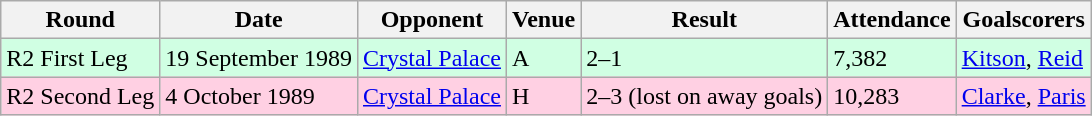<table class="wikitable">
<tr>
<th>Round</th>
<th>Date</th>
<th>Opponent</th>
<th>Venue</th>
<th>Result</th>
<th>Attendance</th>
<th>Goalscorers</th>
</tr>
<tr style="background:#d0ffe3;">
<td>R2 First Leg</td>
<td>19 September 1989</td>
<td><a href='#'>Crystal Palace</a></td>
<td>A</td>
<td>2–1</td>
<td>7,382</td>
<td><a href='#'>Kitson</a>, <a href='#'>Reid</a></td>
</tr>
<tr style="background:#ffd0e3;">
<td>R2 Second Leg</td>
<td>4 October 1989</td>
<td><a href='#'>Crystal Palace</a></td>
<td>H</td>
<td>2–3 (lost on away goals)</td>
<td>10,283</td>
<td><a href='#'>Clarke</a>, <a href='#'>Paris</a></td>
</tr>
</table>
